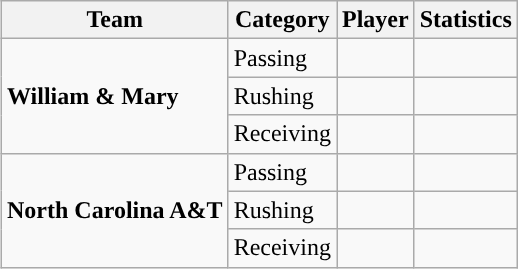<table class="wikitable" style="float: right;">
<tr>
<th>Team</th>
<th>Category</th>
<th>Player</th>
<th>Statistics</th>
</tr>
<tr>
<td rowspan=3><strong>William & Mary</strong></td>
<td>Passing</td>
<td></td>
<td></td>
</tr>
<tr>
<td>Rushing</td>
<td></td>
<td></td>
</tr>
<tr>
<td>Receiving</td>
<td></td>
<td></td>
</tr>
<tr>
<td rowspan=3><strong>North Carolina A&T</strong></td>
<td>Passing</td>
<td></td>
<td></td>
</tr>
<tr>
<td>Rushing</td>
<td></td>
<td></td>
</tr>
<tr>
<td>Receiving</td>
<td></td>
<td></td>
</tr>
</table>
